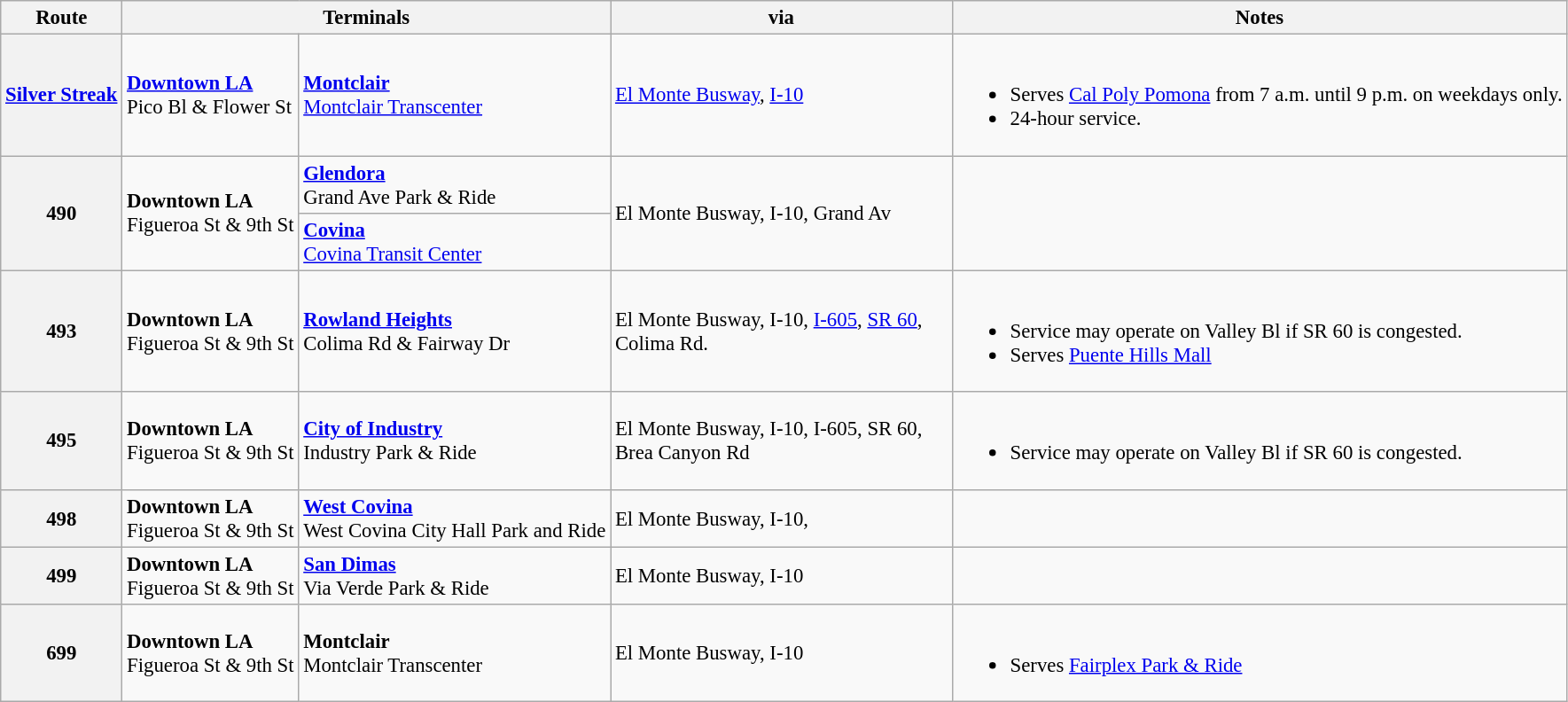<table class=wikitable style="font-size: 95%;" |>
<tr>
<th>Route</th>
<th colspan=2>Terminals</th>
<th width=250px>via</th>
<th>Notes</th>
</tr>
<tr>
<th><strong><a href='#'>Silver Streak</a></strong></th>
<td><strong><a href='#'>Downtown LA</a></strong><br>Pico Bl & Flower St</td>
<td><strong><a href='#'>Montclair</a></strong><br><a href='#'>Montclair Transcenter</a></td>
<td><a href='#'>El Monte Busway</a>, <a href='#'>I-10</a></td>
<td><br><ul><li>Serves <a href='#'>Cal Poly Pomona</a> from 7 a.m. until 9 p.m. on weekdays only.</li><li>24-hour service.</li></ul></td>
</tr>
<tr>
<th rowspan="2">490</th>
<td rowspan="2"><strong>Downtown LA</strong><br>Figueroa St & 9th St</td>
<td><strong><a href='#'>Glendora</a></strong><br>Grand Ave Park & Ride</td>
<td rowspan="2">El Monte Busway, I-10, Grand Av</td>
<td rowspan="2"></td>
</tr>
<tr>
<td><strong><a href='#'>Covina</a></strong><br><a href='#'>Covina Transit Center</a></td>
</tr>
<tr>
<th>493</th>
<td><strong>Downtown LA</strong><br>Figueroa St & 9th St</td>
<td><strong><a href='#'>Rowland Heights</a></strong><br>Colima Rd & Fairway Dr</td>
<td>El Monte Busway, I-10, <a href='#'>I-605</a>, <a href='#'>SR 60</a>, Colima Rd.</td>
<td><br><ul><li>Service may operate on Valley Bl if SR 60 is congested.</li><li>Serves <a href='#'>Puente Hills Mall</a></li></ul></td>
</tr>
<tr>
<th>495</th>
<td><strong>Downtown LA</strong><br>Figueroa St & 9th St</td>
<td><strong><a href='#'>City of Industry</a></strong><br>Industry Park & Ride</td>
<td>El Monte Busway, I-10, I-605, SR 60, Brea Canyon Rd</td>
<td><br><ul><li>Service may operate on Valley Bl if SR 60 is congested.</li></ul></td>
</tr>
<tr>
<th>498</th>
<td><strong>Downtown LA</strong><br>Figueroa St & 9th St</td>
<td><strong><a href='#'>West Covina</a></strong><br>West Covina City Hall Park and Ride</td>
<td>El Monte Busway, I-10,</td>
<td></td>
</tr>
<tr>
<th>499</th>
<td><strong>Downtown LA</strong><br>Figueroa St & 9th St</td>
<td><strong><a href='#'>San Dimas</a></strong><br>Via Verde Park & Ride</td>
<td>El Monte Busway, I-10</td>
<td></td>
</tr>
<tr>
<th>699</th>
<td><strong>Downtown LA</strong><br>Figueroa St & 9th St</td>
<td><strong>Montclair</strong><br>Montclair Transcenter</td>
<td>El Monte Busway, I-10</td>
<td><br><ul><li>Serves <a href='#'>Fairplex Park & Ride</a></li></ul></td>
</tr>
</table>
